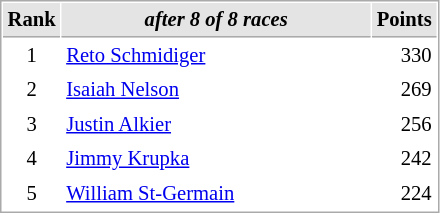<table cellspacing="1" cellpadding="3" style="border:1px solid #aaa; font-size:86%;">
<tr style="background:#e4e4e4;">
<th style="border-bottom:1px solid #aaa; width:10px;">Rank</th>
<th style="border-bottom:1px solid #aaa; width:200px; white-space:nowrap;"><em>after 8 of 8 races</em></th>
<th style="border-bottom:1px solid #aaa; width:20px;">Points</th>
</tr>
<tr>
<td style="text-align:center;">1</td>
<td> <a href='#'>Reto Schmidiger</a></td>
<td align="right">330</td>
</tr>
<tr>
<td style="text-align:center;">2</td>
<td> <a href='#'>Isaiah Nelson</a></td>
<td align="right">269</td>
</tr>
<tr>
<td style="text-align:center;">3</td>
<td> <a href='#'>Justin Alkier</a></td>
<td align="right">256</td>
</tr>
<tr>
<td style="text-align:center;">4</td>
<td> <a href='#'>Jimmy Krupka</a></td>
<td align="right">242</td>
</tr>
<tr>
<td style="text-align:center;">5</td>
<td> <a href='#'>William St-Germain</a></td>
<td align="right">224</td>
</tr>
</table>
